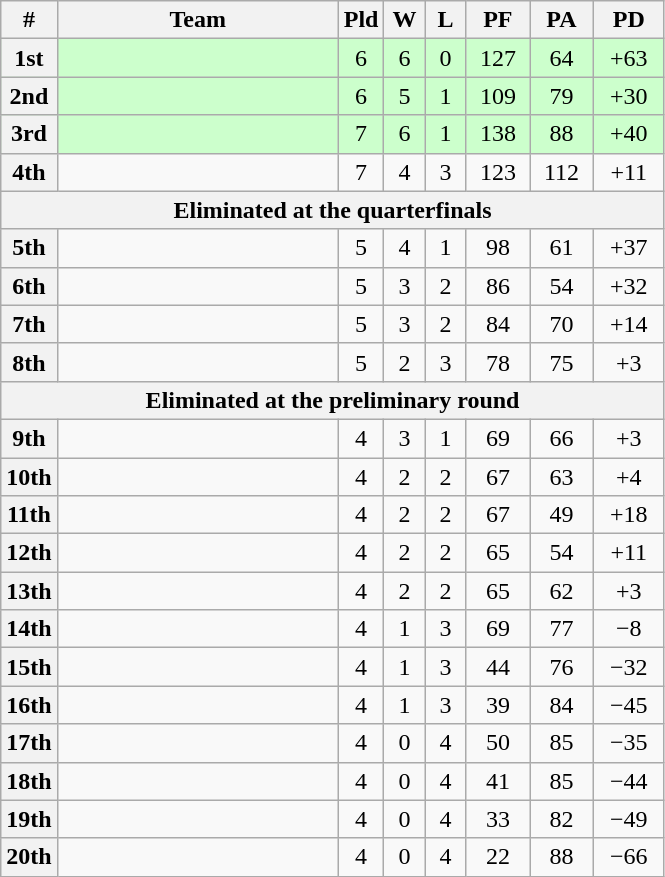<table class=wikitable style="text-align:center;">
<tr>
<th>#</th>
<th width=180px>Team</th>
<th width=20px>Pld</th>
<th width=20px>W</th>
<th width=20px>L</th>
<th width=35px>PF</th>
<th width=35px>PA</th>
<th width=40px>PD</th>
</tr>
<tr style="background: #CCFFCC;">
<th>1st</th>
<td align=left></td>
<td>6</td>
<td>6</td>
<td>0</td>
<td>127</td>
<td>64</td>
<td>+63</td>
</tr>
<tr style="background: #CCFFCC;">
<th>2nd</th>
<td align=left></td>
<td>6</td>
<td>5</td>
<td>1</td>
<td>109</td>
<td>79</td>
<td>+30</td>
</tr>
<tr style="background: #CCFFCC;">
<th>3rd</th>
<td align=left></td>
<td>7</td>
<td>6</td>
<td>1</td>
<td>138</td>
<td>88</td>
<td>+40</td>
</tr>
<tr>
<th>4th</th>
<td align=left></td>
<td>7</td>
<td>4</td>
<td>3</td>
<td>123</td>
<td>112</td>
<td>+11</td>
</tr>
<tr>
<th colspan=8>Eliminated at the quarterfinals</th>
</tr>
<tr>
<th>5th</th>
<td align=left></td>
<td>5</td>
<td>4</td>
<td>1</td>
<td>98</td>
<td>61</td>
<td>+37</td>
</tr>
<tr>
<th>6th</th>
<td align=left></td>
<td>5</td>
<td>3</td>
<td>2</td>
<td>86</td>
<td>54</td>
<td>+32</td>
</tr>
<tr>
<th>7th</th>
<td align=left></td>
<td>5</td>
<td>3</td>
<td>2</td>
<td>84</td>
<td>70</td>
<td>+14</td>
</tr>
<tr>
<th>8th</th>
<td align=left></td>
<td>5</td>
<td>2</td>
<td>3</td>
<td>78</td>
<td>75</td>
<td>+3</td>
</tr>
<tr>
<th colspan=8>Eliminated at the preliminary round</th>
</tr>
<tr>
<th>9th</th>
<td align=left></td>
<td>4</td>
<td>3</td>
<td>1</td>
<td>69</td>
<td>66</td>
<td>+3</td>
</tr>
<tr>
<th>10th</th>
<td align=left></td>
<td>4</td>
<td>2</td>
<td>2</td>
<td>67</td>
<td>63</td>
<td>+4</td>
</tr>
<tr>
<th>11th</th>
<td align=left></td>
<td>4</td>
<td>2</td>
<td>2</td>
<td>67</td>
<td>49</td>
<td>+18</td>
</tr>
<tr>
<th>12th</th>
<td align=left></td>
<td>4</td>
<td>2</td>
<td>2</td>
<td>65</td>
<td>54</td>
<td>+11</td>
</tr>
<tr>
<th>13th</th>
<td align=left></td>
<td>4</td>
<td>2</td>
<td>2</td>
<td>65</td>
<td>62</td>
<td>+3</td>
</tr>
<tr>
<th>14th</th>
<td align=left></td>
<td>4</td>
<td>1</td>
<td>3</td>
<td>69</td>
<td>77</td>
<td>−8</td>
</tr>
<tr>
<th>15th</th>
<td align=left></td>
<td>4</td>
<td>1</td>
<td>3</td>
<td>44</td>
<td>76</td>
<td>−32</td>
</tr>
<tr>
<th>16th</th>
<td align=left></td>
<td>4</td>
<td>1</td>
<td>3</td>
<td>39</td>
<td>84</td>
<td>−45</td>
</tr>
<tr>
<th>17th</th>
<td align=left></td>
<td>4</td>
<td>0</td>
<td>4</td>
<td>50</td>
<td>85</td>
<td>−35</td>
</tr>
<tr>
<th>18th</th>
<td align=left></td>
<td>4</td>
<td>0</td>
<td>4</td>
<td>41</td>
<td>85</td>
<td>−44</td>
</tr>
<tr>
<th>19th</th>
<td align=left></td>
<td>4</td>
<td>0</td>
<td>4</td>
<td>33</td>
<td>82</td>
<td>−49</td>
</tr>
<tr>
<th>20th</th>
<td align=left></td>
<td>4</td>
<td>0</td>
<td>4</td>
<td>22</td>
<td>88</td>
<td>−66</td>
</tr>
</table>
